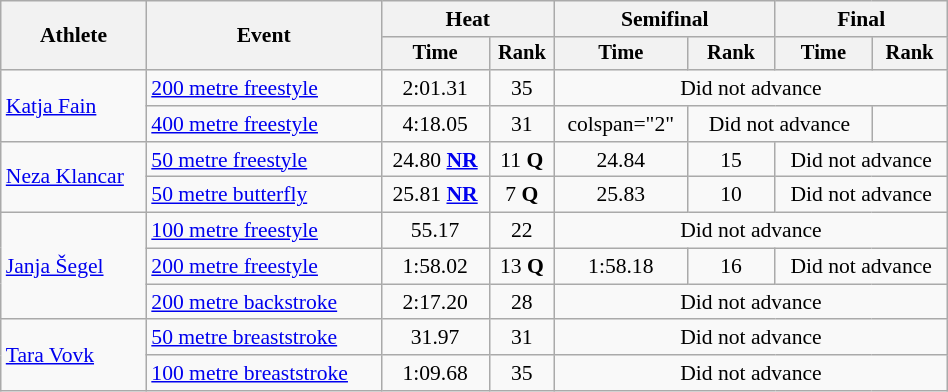<table class="wikitable" style="text-align:center; font-size:90%; width:50%;">
<tr>
<th rowspan="2">Athlete</th>
<th rowspan="2">Event</th>
<th colspan="2">Heat</th>
<th colspan="2">Semifinal</th>
<th colspan="2">Final</th>
</tr>
<tr style="font-size:95%">
<th>Time</th>
<th>Rank</th>
<th>Time</th>
<th>Rank</th>
<th>Time</th>
<th>Rank</th>
</tr>
<tr>
<td align=left rowspan=2><a href='#'>Katja Fain</a></td>
<td align=left><a href='#'>200 metre freestyle</a></td>
<td>2:01.31</td>
<td>35</td>
<td colspan=4>Did not advance</td>
</tr>
<tr>
<td align=left><a href='#'>400 metre freestyle</a></td>
<td>4:18.05</td>
<td>31</td>
<td>colspan="2" </td>
<td colspan="2">Did not advance</td>
</tr>
<tr>
<td align=left rowspan=2><a href='#'>Neza Klancar</a></td>
<td align=left><a href='#'>50 metre freestyle</a></td>
<td>24.80 <strong><a href='#'>NR</a></strong></td>
<td>11 <strong>Q</strong></td>
<td>24.84</td>
<td>15</td>
<td colspan=2>Did not advance</td>
</tr>
<tr>
<td align=left><a href='#'>50 metre butterfly</a></td>
<td>25.81 <strong><a href='#'>NR</a></strong></td>
<td>7 <strong>Q</strong></td>
<td>25.83</td>
<td>10</td>
<td colspan=2>Did not advance</td>
</tr>
<tr>
<td align=left rowspan=3><a href='#'>Janja Šegel</a></td>
<td align=left><a href='#'>100 metre freestyle</a></td>
<td>55.17</td>
<td>22</td>
<td colspan=4>Did not advance</td>
</tr>
<tr>
<td align=left><a href='#'>200 metre freestyle</a></td>
<td>1:58.02</td>
<td>13 <strong>Q</strong></td>
<td>1:58.18</td>
<td>16</td>
<td colspan=2>Did not advance</td>
</tr>
<tr>
<td align=left><a href='#'>200 metre backstroke</a></td>
<td>2:17.20</td>
<td>28</td>
<td colspan=4>Did not advance</td>
</tr>
<tr>
<td align=left rowspan=2><a href='#'>Tara Vovk</a></td>
<td align=left><a href='#'>50 metre breaststroke</a></td>
<td>31.97</td>
<td>31</td>
<td colspan=4>Did not advance</td>
</tr>
<tr>
<td align=left><a href='#'>100 metre breaststroke</a></td>
<td>1:09.68</td>
<td>35</td>
<td colspan=4>Did not advance</td>
</tr>
</table>
